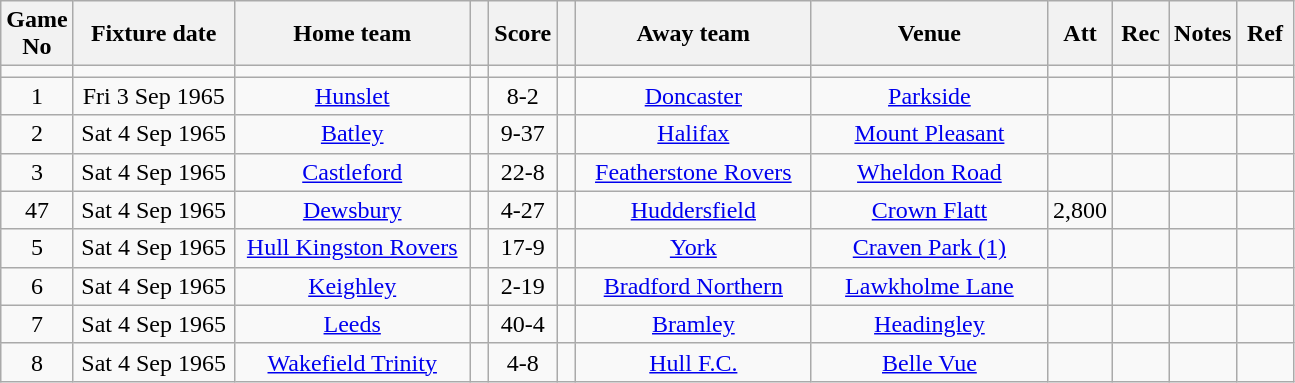<table class="wikitable" style="text-align:center;">
<tr>
<th width=20 abbr="No">Game No</th>
<th width=100 abbr="Date">Fixture date</th>
<th width=150 abbr="Home team">Home team</th>
<th width=5 abbr="space"></th>
<th width=20 abbr="Score">Score</th>
<th width=5 abbr="space"></th>
<th width=150 abbr="Away team">Away team</th>
<th width=150 abbr="Venue">Venue</th>
<th width=30 abbr="Att">Att</th>
<th width=30 abbr="Rec">Rec</th>
<th width=20 abbr="Notes">Notes</th>
<th width=30 abbr="Ref">Ref</th>
</tr>
<tr>
<td></td>
<td></td>
<td></td>
<td></td>
<td></td>
<td></td>
<td></td>
<td></td>
<td></td>
<td></td>
<td></td>
<td></td>
</tr>
<tr>
<td>1</td>
<td>Fri 3 Sep 1965</td>
<td><a href='#'>Hunslet</a></td>
<td></td>
<td>8-2</td>
<td></td>
<td><a href='#'>Doncaster</a></td>
<td><a href='#'>Parkside</a></td>
<td></td>
<td></td>
<td></td>
<td></td>
</tr>
<tr>
<td>2</td>
<td>Sat 4 Sep 1965</td>
<td><a href='#'>Batley</a></td>
<td></td>
<td>9-37</td>
<td></td>
<td><a href='#'>Halifax</a></td>
<td><a href='#'>Mount Pleasant</a></td>
<td></td>
<td></td>
<td></td>
<td></td>
</tr>
<tr>
<td>3</td>
<td>Sat 4 Sep 1965</td>
<td><a href='#'>Castleford</a></td>
<td></td>
<td>22-8</td>
<td></td>
<td><a href='#'>Featherstone Rovers</a></td>
<td><a href='#'>Wheldon Road</a></td>
<td></td>
<td></td>
<td></td>
<td></td>
</tr>
<tr>
<td>47</td>
<td>Sat 4 Sep 1965</td>
<td><a href='#'>Dewsbury</a></td>
<td></td>
<td>4-27</td>
<td></td>
<td><a href='#'>Huddersfield</a></td>
<td><a href='#'>Crown Flatt</a></td>
<td>2,800</td>
<td></td>
<td></td>
<td></td>
</tr>
<tr>
<td>5</td>
<td>Sat 4 Sep 1965</td>
<td><a href='#'>Hull Kingston Rovers</a></td>
<td></td>
<td>17-9</td>
<td></td>
<td><a href='#'>York</a></td>
<td><a href='#'>Craven Park (1)</a></td>
<td></td>
<td></td>
<td></td>
<td></td>
</tr>
<tr>
<td>6</td>
<td>Sat 4 Sep 1965</td>
<td><a href='#'>Keighley</a></td>
<td></td>
<td>2-19</td>
<td></td>
<td><a href='#'>Bradford Northern</a></td>
<td><a href='#'>Lawkholme Lane</a></td>
<td></td>
<td></td>
<td></td>
<td></td>
</tr>
<tr>
<td>7</td>
<td>Sat 4 Sep 1965</td>
<td><a href='#'>Leeds</a></td>
<td></td>
<td>40-4</td>
<td></td>
<td><a href='#'>Bramley</a></td>
<td><a href='#'>Headingley</a></td>
<td></td>
<td></td>
<td></td>
<td></td>
</tr>
<tr>
<td>8</td>
<td>Sat 4 Sep 1965</td>
<td><a href='#'>Wakefield Trinity</a></td>
<td></td>
<td>4-8</td>
<td></td>
<td><a href='#'>Hull F.C.</a></td>
<td><a href='#'>Belle Vue</a></td>
<td></td>
<td></td>
<td></td>
<td></td>
</tr>
</table>
